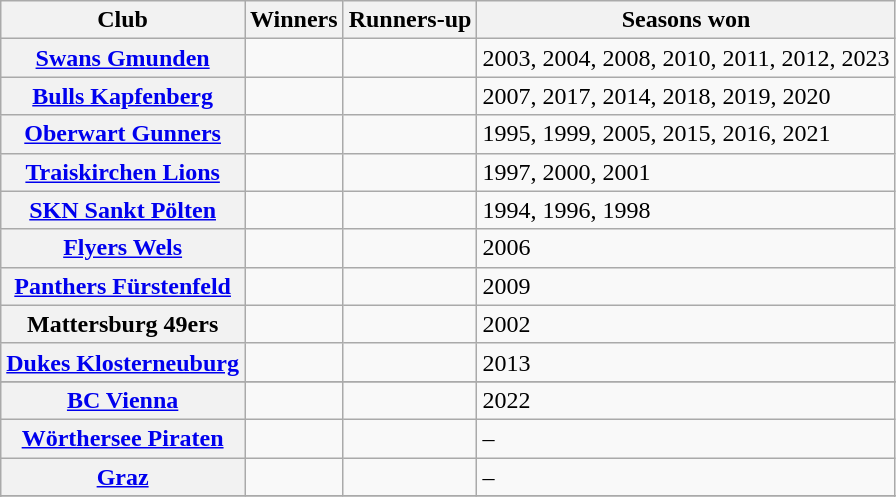<table class="wikitable sortable plainrowheaders" style="text-align:left">
<tr>
<th scope="col">Club</th>
<th scope="col">Winners</th>
<th scope="col">Runners-up</th>
<th scope="col">Seasons won</th>
</tr>
<tr>
<th scope="row"><a href='#'>Swans Gmunden</a></th>
<td></td>
<td></td>
<td>2003, 2004, 2008, 2010, 2011, 2012, 2023</td>
</tr>
<tr>
<th scope="row"><a href='#'>Bulls Kapfenberg</a></th>
<td></td>
<td></td>
<td>2007, 2017, 2014, 2018, 2019, 2020</td>
</tr>
<tr>
<th scope="row"><a href='#'>Oberwart Gunners</a></th>
<td></td>
<td></td>
<td>1995, 1999, 2005, 2015, 2016, 2021</td>
</tr>
<tr>
<th scope="row"><a href='#'>Traiskirchen Lions</a></th>
<td></td>
<td></td>
<td>1997, 2000, 2001</td>
</tr>
<tr>
<th scope="row"><a href='#'>SKN Sankt Pölten</a></th>
<td></td>
<td></td>
<td>1994, 1996, 1998</td>
</tr>
<tr>
<th scope="row"><a href='#'>Flyers Wels</a></th>
<td></td>
<td></td>
<td>2006</td>
</tr>
<tr>
<th scope="row"><a href='#'>Panthers Fürstenfeld</a></th>
<td></td>
<td></td>
<td>2009</td>
</tr>
<tr>
<th scope="row">Mattersburg 49ers</th>
<td></td>
<td></td>
<td>2002</td>
</tr>
<tr>
<th scope="row"><a href='#'>Dukes Klosterneuburg</a></th>
<td></td>
<td></td>
<td>2013</td>
</tr>
<tr>
</tr>
<tr>
<th scope="row"><a href='#'>BC Vienna</a></th>
<td></td>
<td></td>
<td>2022</td>
</tr>
<tr>
<th scope="row"><a href='#'>Wörthersee Piraten</a></th>
<td></td>
<td></td>
<td>–</td>
</tr>
<tr>
<th scope="row"><a href='#'>Graz</a></th>
<td></td>
<td></td>
<td>–</td>
</tr>
<tr>
</tr>
<tr>
</tr>
</table>
